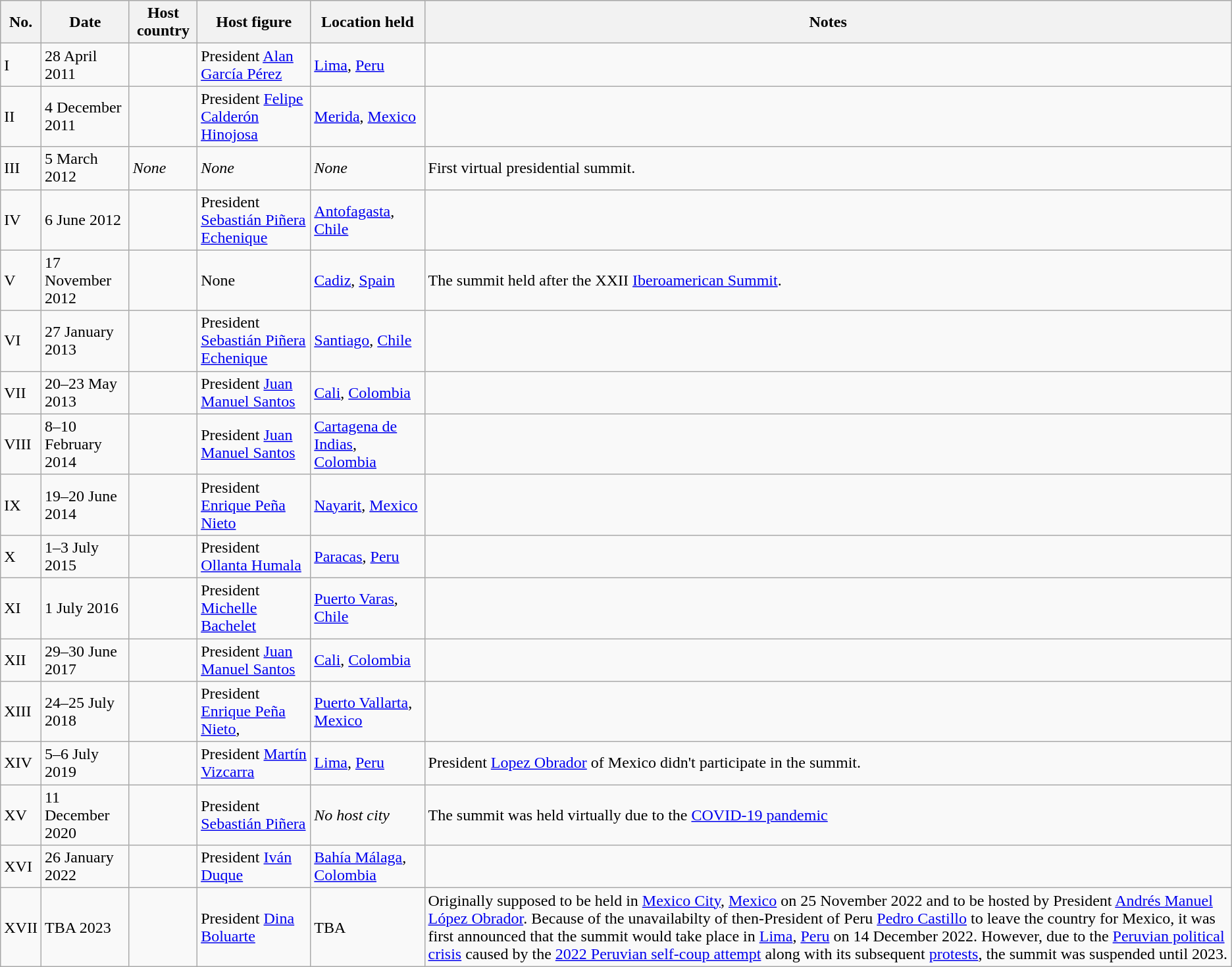<table class="wikitable">
<tr style="background:#ccc; text-align:center;">
<th>No.</th>
<th>Date</th>
<th>Host country</th>
<th>Host figure</th>
<th>Location held</th>
<th>Notes</th>
</tr>
<tr>
<td>I</td>
<td>28 April 2011</td>
<td></td>
<td>President <a href='#'>Alan García Pérez</a></td>
<td><a href='#'>Lima</a>, <a href='#'>Peru</a></td>
<td></td>
</tr>
<tr>
<td>II</td>
<td>4 December 2011</td>
<td></td>
<td>President <a href='#'>Felipe Calderón Hinojosa</a></td>
<td><a href='#'>Merida</a>, <a href='#'>Mexico</a></td>
<td></td>
</tr>
<tr>
<td>III</td>
<td>5 March 2012</td>
<td><em>None</em></td>
<td><em>None</em></td>
<td><em>None</em></td>
<td>First virtual presidential summit.</td>
</tr>
<tr>
<td>IV</td>
<td>6 June 2012</td>
<td></td>
<td>President <a href='#'>Sebastián Piñera Echenique</a></td>
<td><a href='#'>Antofagasta</a>, <a href='#'>Chile</a></td>
<td></td>
</tr>
<tr>
<td>V</td>
<td>17 November 2012</td>
<td></td>
<td>None</td>
<td><a href='#'>Cadiz</a>, <a href='#'>Spain</a></td>
<td>The summit held after the XXII <a href='#'>Iberoamerican Summit</a>.</td>
</tr>
<tr>
<td>VI</td>
<td>27 January 2013</td>
<td></td>
<td>President <a href='#'>Sebastián Piñera Echenique</a></td>
<td><a href='#'>Santiago</a>, <a href='#'>Chile</a></td>
<td></td>
</tr>
<tr>
<td>VII</td>
<td>20–23 May 2013</td>
<td></td>
<td>President <a href='#'>Juan Manuel Santos</a></td>
<td><a href='#'>Cali</a>, <a href='#'>Colombia</a></td>
<td></td>
</tr>
<tr>
<td>VIII</td>
<td>8–10 February 2014</td>
<td></td>
<td>President <a href='#'>Juan Manuel Santos</a></td>
<td><a href='#'>Cartagena de Indias</a>, <a href='#'>Colombia</a></td>
<td></td>
</tr>
<tr>
<td>IX</td>
<td>19–20 June 2014</td>
<td></td>
<td>President <a href='#'>Enrique Peña Nieto</a></td>
<td><a href='#'>Nayarit</a>, <a href='#'>Mexico</a></td>
<td></td>
</tr>
<tr>
<td>X</td>
<td>1–3 July 2015</td>
<td></td>
<td>President <a href='#'>Ollanta Humala</a></td>
<td><a href='#'>Paracas</a>, <a href='#'>Peru</a></td>
<td></td>
</tr>
<tr>
<td>XI</td>
<td>1 July 2016</td>
<td></td>
<td>President <a href='#'>Michelle Bachelet</a></td>
<td><a href='#'>Puerto Varas</a>, <a href='#'>Chile</a></td>
<td></td>
</tr>
<tr>
<td>XII</td>
<td>29–30 June 2017</td>
<td></td>
<td>President <a href='#'>Juan Manuel Santos</a></td>
<td><a href='#'>Cali</a>, <a href='#'>Colombia</a></td>
<td></td>
</tr>
<tr>
<td>XIII</td>
<td>24–25 July 2018</td>
<td></td>
<td>President <a href='#'>Enrique Peña Nieto</a>,</td>
<td><a href='#'>Puerto Vallarta</a>, <a href='#'>Mexico</a></td>
<td></td>
</tr>
<tr>
<td>XIV</td>
<td>5–6 July 2019</td>
<td></td>
<td>President <a href='#'>Martín Vizcarra</a></td>
<td><a href='#'>Lima</a>, <a href='#'>Peru</a></td>
<td>President <a href='#'>Lopez Obrador</a> of Mexico didn't participate in the summit.</td>
</tr>
<tr>
<td>XV</td>
<td>11 December 2020</td>
<td></td>
<td>President <a href='#'>Sebastián Piñera</a></td>
<td><em>No host city</em></td>
<td>The summit was held virtually due to the <a href='#'>COVID-19 pandemic</a></td>
</tr>
<tr>
<td>XVI</td>
<td>26 January 2022</td>
<td></td>
<td>President <a href='#'>Iván Duque</a></td>
<td><a href='#'>Bahía Málaga</a>, <a href='#'>Colombia</a></td>
<td></td>
</tr>
<tr>
<td>XVII</td>
<td>TBA 2023</td>
<td></td>
<td>President <a href='#'>Dina Boluarte</a></td>
<td>TBA</td>
<td>Originally supposed to be held in <a href='#'>Mexico City</a>, <a href='#'>Mexico</a> on 25 November 2022 and to be hosted by President <a href='#'>Andrés Manuel López Obrador</a>. Because of the unavailabilty of then-President of Peru <a href='#'>Pedro Castillo</a> to leave the country for Mexico, it was first announced that the summit would take place in <a href='#'>Lima</a>, <a href='#'>Peru</a> on 14 December 2022. However, due to the <a href='#'>Peruvian political crisis</a> caused by the <a href='#'>2022 Peruvian self-coup attempt</a> along with its subsequent <a href='#'>protests</a>, the summit was suspended until 2023.</td>
</tr>
</table>
